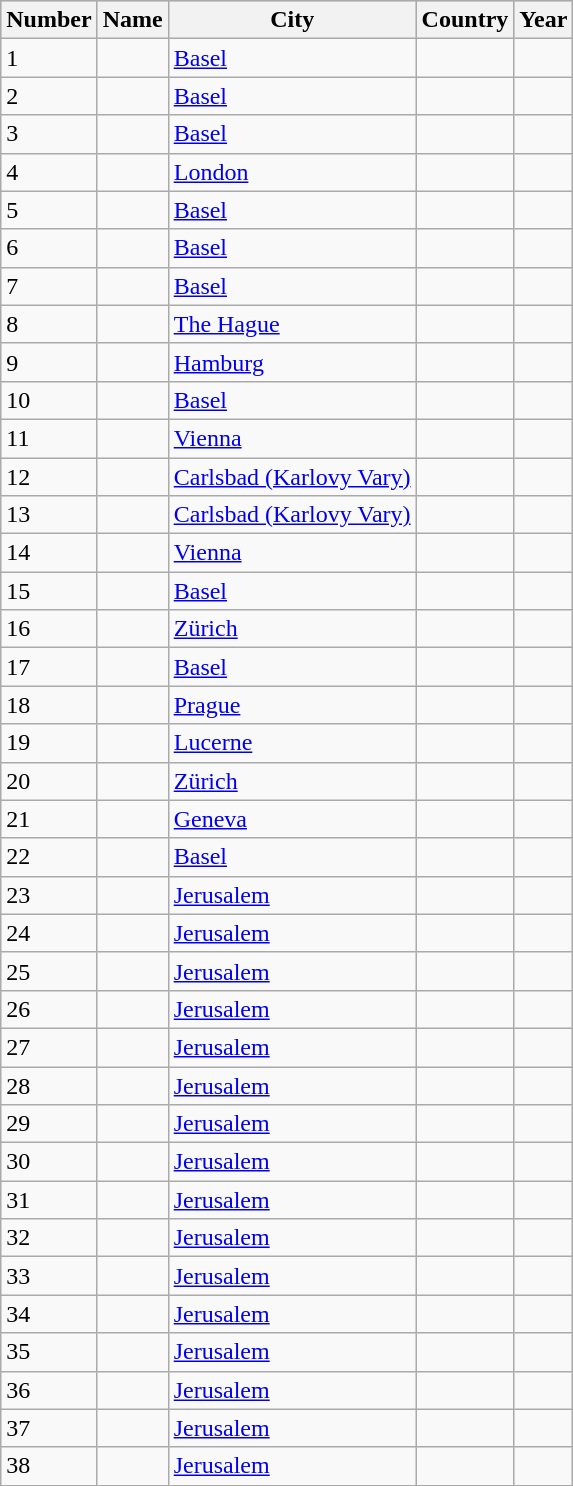<table class="wikitable sortable">
<tr style="background:#CCCCCC;">
<th>Number</th>
<th>Name</th>
<th>City</th>
<th>Country</th>
<th>Year</th>
</tr>
<tr>
<td>1</td>
<td></td>
<td><a href='#'>Basel</a></td>
<td></td>
<td></td>
</tr>
<tr>
<td>2</td>
<td></td>
<td><a href='#'>Basel</a></td>
<td></td>
<td></td>
</tr>
<tr>
<td>3</td>
<td></td>
<td><a href='#'>Basel</a></td>
<td></td>
<td></td>
</tr>
<tr>
<td>4</td>
<td></td>
<td><a href='#'>London</a></td>
<td></td>
<td></td>
</tr>
<tr>
<td>5</td>
<td></td>
<td><a href='#'>Basel</a></td>
<td></td>
<td></td>
</tr>
<tr>
<td>6</td>
<td></td>
<td><a href='#'>Basel</a></td>
<td></td>
<td></td>
</tr>
<tr>
<td>7</td>
<td></td>
<td><a href='#'>Basel</a></td>
<td></td>
<td></td>
</tr>
<tr>
<td>8</td>
<td></td>
<td><a href='#'>The Hague</a></td>
<td></td>
<td></td>
</tr>
<tr>
<td>9</td>
<td></td>
<td><a href='#'>Hamburg</a></td>
<td></td>
<td></td>
</tr>
<tr>
<td>10</td>
<td></td>
<td><a href='#'>Basel</a></td>
<td></td>
<td></td>
</tr>
<tr>
<td>11</td>
<td></td>
<td><a href='#'>Vienna</a></td>
<td></td>
<td></td>
</tr>
<tr>
<td>12</td>
<td></td>
<td><a href='#'>Carlsbad (Karlovy Vary)</a></td>
<td></td>
<td></td>
</tr>
<tr>
<td>13</td>
<td></td>
<td><a href='#'>Carlsbad (Karlovy Vary)</a></td>
<td></td>
<td></td>
</tr>
<tr>
<td>14</td>
<td></td>
<td><a href='#'>Vienna</a></td>
<td></td>
<td></td>
</tr>
<tr>
<td>15</td>
<td></td>
<td><a href='#'>Basel</a></td>
<td></td>
<td></td>
</tr>
<tr>
<td>16</td>
<td></td>
<td><a href='#'>Zürich</a></td>
<td></td>
<td></td>
</tr>
<tr>
<td>17</td>
<td></td>
<td><a href='#'>Basel</a></td>
<td></td>
<td></td>
</tr>
<tr>
<td>18</td>
<td></td>
<td><a href='#'>Prague</a></td>
<td></td>
<td></td>
</tr>
<tr>
<td>19</td>
<td></td>
<td><a href='#'>Lucerne</a></td>
<td></td>
<td></td>
</tr>
<tr>
<td>20</td>
<td></td>
<td><a href='#'>Zürich</a></td>
<td></td>
<td></td>
</tr>
<tr>
<td>21</td>
<td></td>
<td><a href='#'>Geneva</a></td>
<td></td>
<td></td>
</tr>
<tr>
<td>22</td>
<td></td>
<td><a href='#'>Basel</a></td>
<td></td>
<td></td>
</tr>
<tr>
<td>23</td>
<td></td>
<td><a href='#'>Jerusalem</a></td>
<td></td>
<td></td>
</tr>
<tr>
<td>24</td>
<td></td>
<td><a href='#'>Jerusalem</a></td>
<td></td>
<td></td>
</tr>
<tr>
<td>25</td>
<td></td>
<td><a href='#'>Jerusalem</a></td>
<td></td>
<td></td>
</tr>
<tr>
<td>26</td>
<td></td>
<td><a href='#'>Jerusalem</a></td>
<td></td>
<td></td>
</tr>
<tr>
<td>27</td>
<td></td>
<td><a href='#'>Jerusalem</a></td>
<td></td>
<td></td>
</tr>
<tr>
<td>28</td>
<td></td>
<td><a href='#'>Jerusalem</a></td>
<td></td>
<td></td>
</tr>
<tr>
<td>29</td>
<td></td>
<td><a href='#'>Jerusalem</a></td>
<td></td>
<td></td>
</tr>
<tr>
<td>30</td>
<td></td>
<td><a href='#'>Jerusalem</a></td>
<td></td>
<td></td>
</tr>
<tr>
<td>31</td>
<td></td>
<td><a href='#'>Jerusalem</a></td>
<td></td>
<td></td>
</tr>
<tr>
<td>32</td>
<td></td>
<td><a href='#'>Jerusalem</a></td>
<td></td>
<td></td>
</tr>
<tr>
<td>33</td>
<td></td>
<td><a href='#'>Jerusalem</a></td>
<td></td>
<td></td>
</tr>
<tr>
<td>34</td>
<td></td>
<td><a href='#'>Jerusalem</a></td>
<td></td>
<td></td>
</tr>
<tr>
<td>35</td>
<td></td>
<td><a href='#'>Jerusalem</a></td>
<td></td>
<td></td>
</tr>
<tr>
<td>36</td>
<td></td>
<td><a href='#'>Jerusalem</a></td>
<td></td>
<td></td>
</tr>
<tr>
<td>37</td>
<td></td>
<td><a href='#'>Jerusalem</a></td>
<td></td>
<td></td>
</tr>
<tr>
<td>38</td>
<td></td>
<td><a href='#'>Jerusalem</a></td>
<td></td>
<td></td>
</tr>
</table>
